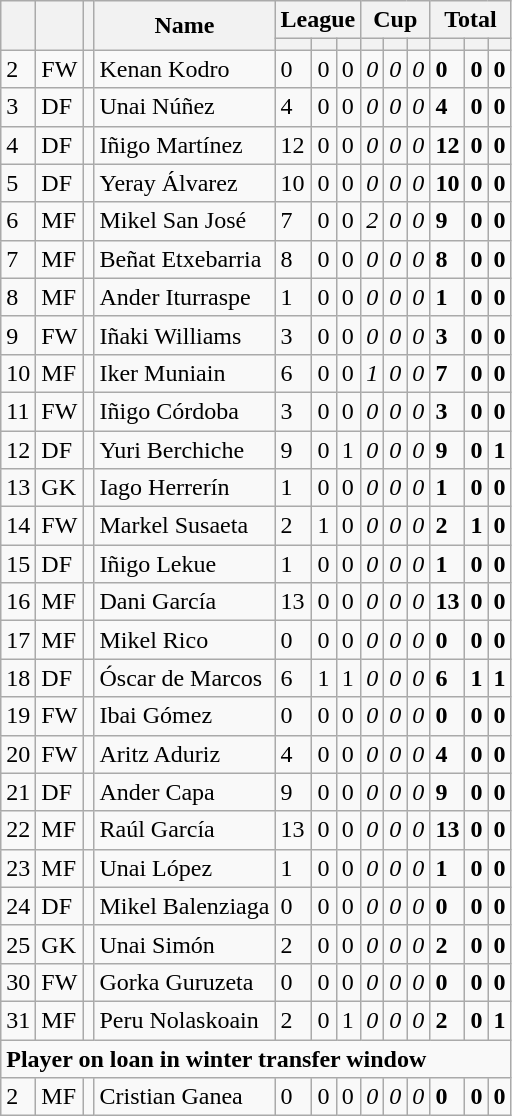<table class="wikitable sortable">
<tr>
<th rowspan=2></th>
<th rowspan=2></th>
<th rowspan=2></th>
<th rowspan=2>Name</th>
<th colspan=3>League</th>
<th colspan=3>Cup</th>
<th colspan=3>Total</th>
</tr>
<tr>
<th></th>
<th></th>
<th></th>
<th></th>
<th></th>
<th></th>
<th></th>
<th></th>
<th></th>
</tr>
<tr>
<td>2</td>
<td>FW</td>
<td></td>
<td>Kenan Kodro</td>
<td>0</td>
<td>0</td>
<td>0</td>
<td><em>0</em></td>
<td><em>0</em></td>
<td><em>0</em></td>
<td><strong>0</strong></td>
<td><strong>0</strong></td>
<td><strong>0</strong></td>
</tr>
<tr>
<td>3</td>
<td>DF</td>
<td></td>
<td>Unai Núñez</td>
<td>4</td>
<td>0</td>
<td>0</td>
<td><em>0</em></td>
<td><em>0</em></td>
<td><em>0</em></td>
<td><strong>4</strong></td>
<td><strong>0</strong></td>
<td><strong>0</strong></td>
</tr>
<tr>
<td>4</td>
<td>DF</td>
<td></td>
<td>Iñigo Martínez</td>
<td>12</td>
<td>0</td>
<td>0</td>
<td><em>0</em></td>
<td><em>0</em></td>
<td><em>0</em></td>
<td><strong>12</strong></td>
<td><strong>0</strong></td>
<td><strong>0</strong></td>
</tr>
<tr>
<td>5</td>
<td>DF</td>
<td></td>
<td>Yeray Álvarez</td>
<td>10</td>
<td>0</td>
<td>0</td>
<td><em>0</em></td>
<td><em>0</em></td>
<td><em>0</em></td>
<td><strong>10</strong></td>
<td><strong>0</strong></td>
<td><strong>0</strong></td>
</tr>
<tr>
<td>6</td>
<td>MF</td>
<td></td>
<td>Mikel San José</td>
<td>7</td>
<td>0</td>
<td>0</td>
<td><em>2</em></td>
<td><em>0</em></td>
<td><em>0</em></td>
<td><strong>9</strong></td>
<td><strong>0</strong></td>
<td><strong>0</strong></td>
</tr>
<tr>
<td>7</td>
<td>MF</td>
<td></td>
<td>Beñat Etxebarria</td>
<td>8</td>
<td>0</td>
<td>0</td>
<td><em>0</em></td>
<td><em>0</em></td>
<td><em>0</em></td>
<td><strong>8</strong></td>
<td><strong>0</strong></td>
<td><strong>0</strong></td>
</tr>
<tr>
<td>8</td>
<td>MF</td>
<td></td>
<td>Ander Iturraspe</td>
<td>1</td>
<td>0</td>
<td>0</td>
<td><em>0</em></td>
<td><em>0</em></td>
<td><em>0</em></td>
<td><strong>1</strong></td>
<td><strong>0</strong></td>
<td><strong>0</strong></td>
</tr>
<tr>
<td>9</td>
<td>FW</td>
<td></td>
<td>Iñaki Williams</td>
<td>3</td>
<td>0</td>
<td>0</td>
<td><em>0</em></td>
<td><em>0</em></td>
<td><em>0</em></td>
<td><strong>3</strong></td>
<td><strong>0</strong></td>
<td><strong>0</strong></td>
</tr>
<tr>
<td>10</td>
<td>MF</td>
<td></td>
<td>Iker Muniain</td>
<td>6</td>
<td>0</td>
<td>0</td>
<td><em>1</em></td>
<td><em>0</em></td>
<td><em>0</em></td>
<td><strong>7</strong></td>
<td><strong>0</strong></td>
<td><strong>0</strong></td>
</tr>
<tr>
<td>11</td>
<td>FW</td>
<td></td>
<td>Iñigo Córdoba</td>
<td>3</td>
<td>0</td>
<td>0</td>
<td><em>0</em></td>
<td><em>0</em></td>
<td><em>0</em></td>
<td><strong>3</strong></td>
<td><strong>0</strong></td>
<td><strong>0</strong></td>
</tr>
<tr>
<td>12</td>
<td>DF</td>
<td></td>
<td>Yuri Berchiche</td>
<td>9</td>
<td>0</td>
<td>1</td>
<td><em>0</em></td>
<td><em>0</em></td>
<td><em>0</em></td>
<td><strong>9</strong></td>
<td><strong>0</strong></td>
<td><strong>1</strong></td>
</tr>
<tr>
<td>13</td>
<td>GK</td>
<td></td>
<td>Iago Herrerín</td>
<td>1</td>
<td>0</td>
<td>0</td>
<td><em>0</em></td>
<td><em>0</em></td>
<td><em>0</em></td>
<td><strong>1</strong></td>
<td><strong>0</strong></td>
<td><strong>0</strong></td>
</tr>
<tr>
<td>14</td>
<td>FW</td>
<td></td>
<td>Markel Susaeta</td>
<td>2</td>
<td>1</td>
<td>0</td>
<td><em>0</em></td>
<td><em>0</em></td>
<td><em>0</em></td>
<td><strong>2</strong></td>
<td><strong>1</strong></td>
<td><strong>0</strong></td>
</tr>
<tr>
<td>15</td>
<td>DF</td>
<td></td>
<td>Iñigo Lekue</td>
<td>1</td>
<td>0</td>
<td>0</td>
<td><em>0</em></td>
<td><em>0</em></td>
<td><em>0</em></td>
<td><strong>1</strong></td>
<td><strong>0</strong></td>
<td><strong>0</strong></td>
</tr>
<tr>
<td>16</td>
<td>MF</td>
<td></td>
<td>Dani García</td>
<td>13</td>
<td>0</td>
<td>0</td>
<td><em>0</em></td>
<td><em>0</em></td>
<td><em>0</em></td>
<td><strong>13</strong></td>
<td><strong>0</strong></td>
<td><strong>0</strong></td>
</tr>
<tr>
<td>17</td>
<td>MF</td>
<td></td>
<td>Mikel Rico</td>
<td>0</td>
<td>0</td>
<td>0</td>
<td><em>0</em></td>
<td><em>0</em></td>
<td><em>0</em></td>
<td><strong>0</strong></td>
<td><strong>0</strong></td>
<td><strong>0</strong></td>
</tr>
<tr>
<td>18</td>
<td>DF</td>
<td></td>
<td>Óscar de Marcos</td>
<td>6</td>
<td>1</td>
<td>1</td>
<td><em>0</em></td>
<td><em>0</em></td>
<td><em>0</em></td>
<td><strong>6</strong></td>
<td><strong>1</strong></td>
<td><strong>1</strong></td>
</tr>
<tr>
<td>19</td>
<td>FW</td>
<td></td>
<td>Ibai Gómez</td>
<td>0</td>
<td>0</td>
<td>0</td>
<td><em>0</em></td>
<td><em>0</em></td>
<td><em>0</em></td>
<td><strong>0</strong></td>
<td><strong>0</strong></td>
<td><strong>0</strong></td>
</tr>
<tr>
<td>20</td>
<td>FW</td>
<td></td>
<td>Aritz Aduriz</td>
<td>4</td>
<td>0</td>
<td>0</td>
<td><em>0</em></td>
<td><em>0</em></td>
<td><em>0</em></td>
<td><strong>4</strong></td>
<td><strong>0</strong></td>
<td><strong>0</strong></td>
</tr>
<tr>
<td>21</td>
<td>DF</td>
<td></td>
<td>Ander Capa</td>
<td>9</td>
<td>0</td>
<td>0</td>
<td><em>0</em></td>
<td><em>0</em></td>
<td><em>0</em></td>
<td><strong>9</strong></td>
<td><strong>0</strong></td>
<td><strong>0</strong></td>
</tr>
<tr>
<td>22</td>
<td>MF</td>
<td></td>
<td>Raúl García</td>
<td>13</td>
<td>0</td>
<td>0</td>
<td><em>0</em></td>
<td><em>0</em></td>
<td><em>0</em></td>
<td><strong>13</strong></td>
<td><strong>0</strong></td>
<td><strong>0</strong></td>
</tr>
<tr>
<td>23</td>
<td>MF</td>
<td></td>
<td>Unai López</td>
<td>1</td>
<td>0</td>
<td>0</td>
<td><em>0</em></td>
<td><em>0</em></td>
<td><em>0</em></td>
<td><strong>1</strong></td>
<td><strong>0</strong></td>
<td><strong>0</strong></td>
</tr>
<tr>
<td>24</td>
<td>DF</td>
<td></td>
<td>Mikel Balenziaga</td>
<td>0</td>
<td>0</td>
<td>0</td>
<td><em>0</em></td>
<td><em>0</em></td>
<td><em>0</em></td>
<td><strong>0</strong></td>
<td><strong>0</strong></td>
<td><strong>0</strong></td>
</tr>
<tr>
<td>25</td>
<td>GK</td>
<td></td>
<td>Unai Simón</td>
<td>2</td>
<td>0</td>
<td>0</td>
<td><em>0</em></td>
<td><em>0</em></td>
<td><em>0</em></td>
<td><strong>2</strong></td>
<td><strong>0</strong></td>
<td><strong>0</strong></td>
</tr>
<tr>
<td>30</td>
<td>FW</td>
<td></td>
<td>Gorka Guruzeta</td>
<td>0</td>
<td>0</td>
<td>0</td>
<td><em>0</em></td>
<td><em>0</em></td>
<td><em>0</em></td>
<td><strong>0</strong></td>
<td><strong>0</strong></td>
<td><strong>0</strong></td>
</tr>
<tr>
<td>31</td>
<td>MF</td>
<td></td>
<td>Peru Nolaskoain</td>
<td>2</td>
<td>0</td>
<td>1</td>
<td><em>0</em></td>
<td><em>0</em></td>
<td><em>0</em></td>
<td><strong>2</strong></td>
<td><strong>0</strong></td>
<td><strong>1</strong></td>
</tr>
<tr>
<td colspan=13><strong>Player on loan in winter transfer window</strong></td>
</tr>
<tr>
<td>2</td>
<td>MF</td>
<td></td>
<td>Cristian Ganea</td>
<td>0</td>
<td>0</td>
<td>0</td>
<td><em>0</em></td>
<td><em>0</em></td>
<td><em>0</em></td>
<td><strong>0</strong></td>
<td><strong>0</strong></td>
<td><strong>0</strong></td>
</tr>
</table>
